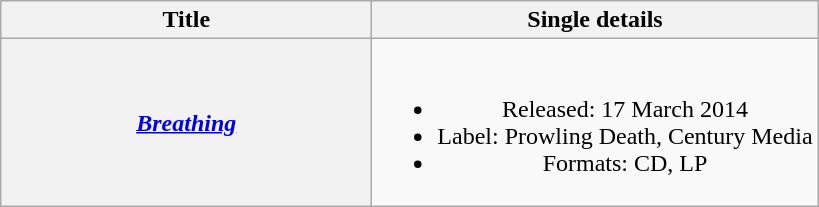<table class="wikitable plainrowheaders" style="text-align:center;">
<tr>
<th scope="col" style="width:15em;">Title</th>
<th scope="col">Single details</th>
</tr>
<tr>
<th scope="row"><em><a href='#'>Breathing</a></em></th>
<td><br><ul><li>Released: 17 March 2014</li><li>Label: Prowling Death, Century Media</li><li>Formats: CD, LP</li></ul></td>
</tr>
</table>
